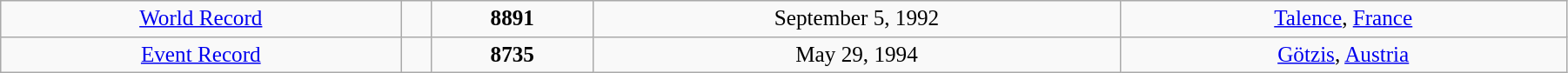<table class="wikitable" style=" text-align:center; font-size:105%;" width="95%">
<tr>
<td><a href='#'>World Record</a></td>
<td></td>
<td><strong>8891</strong></td>
<td>September 5, 1992</td>
<td> <a href='#'>Talence</a>, <a href='#'>France</a></td>
</tr>
<tr>
<td><a href='#'>Event Record</a></td>
<td></td>
<td><strong>8735</strong></td>
<td>May 29, 1994</td>
<td> <a href='#'>Götzis</a>, <a href='#'>Austria</a></td>
</tr>
</table>
